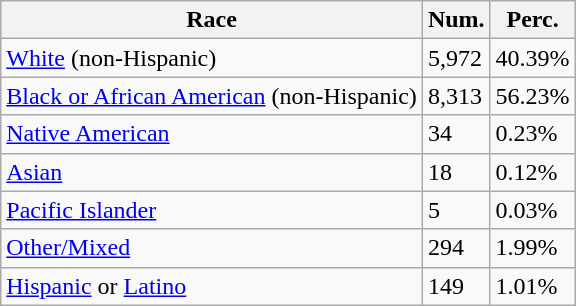<table class="wikitable">
<tr>
<th>Race</th>
<th>Num.</th>
<th>Perc.</th>
</tr>
<tr>
<td><a href='#'>White</a> (non-Hispanic)</td>
<td>5,972</td>
<td>40.39%</td>
</tr>
<tr>
<td><a href='#'>Black or African American</a> (non-Hispanic)</td>
<td>8,313</td>
<td>56.23%</td>
</tr>
<tr>
<td><a href='#'>Native American</a></td>
<td>34</td>
<td>0.23%</td>
</tr>
<tr>
<td><a href='#'>Asian</a></td>
<td>18</td>
<td>0.12%</td>
</tr>
<tr>
<td><a href='#'>Pacific Islander</a></td>
<td>5</td>
<td>0.03%</td>
</tr>
<tr>
<td><a href='#'>Other/Mixed</a></td>
<td>294</td>
<td>1.99%</td>
</tr>
<tr>
<td><a href='#'>Hispanic</a> or <a href='#'>Latino</a></td>
<td>149</td>
<td>1.01%</td>
</tr>
</table>
